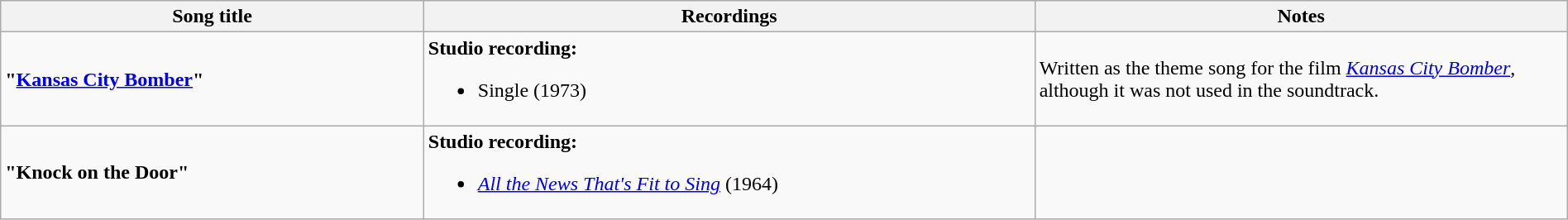<table class="wikitable" width="100%">
<tr>
<th width="27%">Song title</th>
<th width="39%">Recordings</th>
<th width="34%">Notes</th>
</tr>
<tr>
<td><strong>"<a href='#'>Kansas City Bomber</a>"</strong></td>
<td><strong>Studio recording:</strong><br><ul><li>Single (1973)</li></ul></td>
<td>Written as the theme song for the film <em><a href='#'>Kansas City Bomber</a></em>, although it was not used in the soundtrack.</td>
</tr>
<tr>
<td><strong>"Knock on the Door"</strong></td>
<td><strong>Studio recording:</strong><br><ul><li><em><a href='#'>All the News That's Fit to Sing</a></em> (1964)</li></ul></td>
<td></td>
</tr>
</table>
